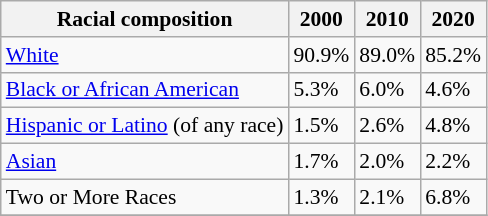<table class="wikitable sortable collapsible" style="font-size: 90%;">
<tr>
<th>Racial composition</th>
<th>2000</th>
<th>2010</th>
<th>2020</th>
</tr>
<tr>
<td><a href='#'>White</a></td>
<td>90.9%</td>
<td>89.0%</td>
<td>85.2%</td>
</tr>
<tr>
<td><a href='#'>Black or African American</a></td>
<td>5.3%</td>
<td>6.0%</td>
<td>4.6%</td>
</tr>
<tr>
<td><a href='#'>Hispanic or Latino</a> (of any race)</td>
<td>1.5%</td>
<td>2.6%</td>
<td>4.8%</td>
</tr>
<tr>
<td><a href='#'>Asian</a></td>
<td>1.7%</td>
<td>2.0%</td>
<td>2.2%</td>
</tr>
<tr>
<td>Two or More Races</td>
<td>1.3%</td>
<td>2.1%</td>
<td>6.8%</td>
</tr>
<tr>
</tr>
</table>
